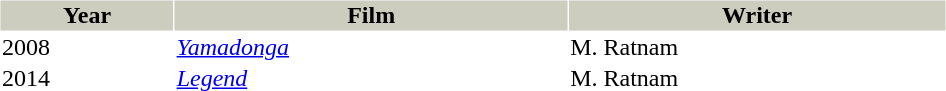<table cellspacing="1" cellpadding="1" border="0" style="width:50%;">
<tr style="background:#ccccbf;">
<th>Year</th>
<th>Film</th>
<th>Writer</th>
</tr>
<tr>
<td>2008</td>
<td><em><a href='#'>Yamadonga</a></em></td>
<td>M. Ratnam</td>
</tr>
<tr>
<td>2014</td>
<td><em><a href='#'>Legend</a></em></td>
<td>M. Ratnam</td>
</tr>
</table>
